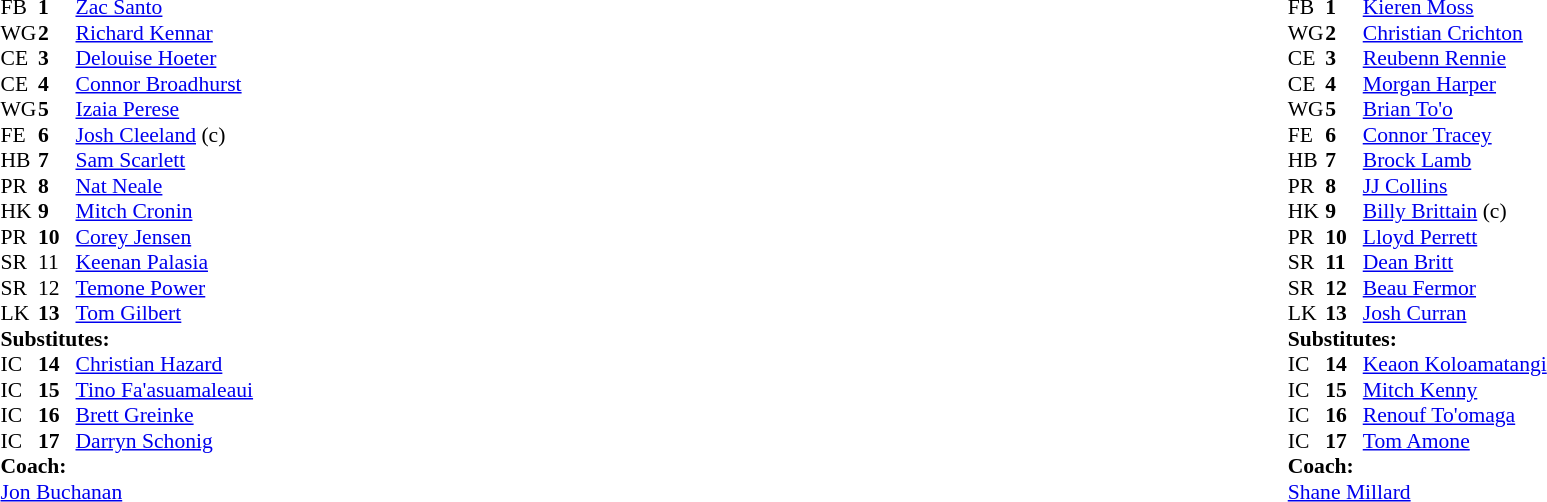<table width="100%" class="mw-collapsible mw-collapsed">
<tr>
<td valign="top" width="50%"><br><table cellspacing="0" cellpadding="0" style="font-size: 90%">
<tr>
<th width="25"></th>
<th width="25"></th>
<td></td>
</tr>
<tr>
<td>FB</td>
<td><strong>1</strong></td>
<td> <a href='#'>Zac Santo</a></td>
</tr>
<tr>
<td>WG</td>
<td><strong>2</strong></td>
<td> <a href='#'>Richard Kennar</a></td>
</tr>
<tr>
<td>CE</td>
<td><strong>3</strong></td>
<td> <a href='#'>Delouise Hoeter</a></td>
</tr>
<tr>
<td>CE</td>
<td><strong>4</strong></td>
<td> <a href='#'>Connor Broadhurst</a></td>
</tr>
<tr>
<td>WG</td>
<td><strong>5</strong></td>
<td> <a href='#'>Izaia Perese</a></td>
</tr>
<tr>
<td>FE</td>
<td><strong>6</strong></td>
<td> <a href='#'>Josh Cleeland</a> (c)</td>
</tr>
<tr>
<td>HB</td>
<td><strong>7</strong></td>
<td> <a href='#'>Sam Scarlett</a></td>
</tr>
<tr>
<td>PR</td>
<td><strong>8</strong></td>
<td> <a href='#'>Nat Neale</a></td>
</tr>
<tr>
<td>HK</td>
<td><strong>9</strong></td>
<td> <a href='#'>Mitch Cronin</a></td>
</tr>
<tr>
<td>PR</td>
<td><strong>10</strong></td>
<td> <a href='#'>Corey Jensen</a></td>
</tr>
<tr>
<td>SR</td>
<td>11</td>
<td> <a href='#'>Keenan Palasia</a></td>
</tr>
<tr>
<td>SR</td>
<td>12</td>
<td> <a href='#'>Temone Power</a></td>
</tr>
<tr>
<td>LK</td>
<td><strong>13</strong></td>
<td> <a href='#'>Tom Gilbert</a></td>
</tr>
<tr>
<td colspan="3"><strong>Substitutes:</strong></td>
</tr>
<tr>
<td>IC</td>
<td><strong>14</strong></td>
<td> <a href='#'>Christian Hazard</a></td>
</tr>
<tr>
<td>IC</td>
<td><strong>15</strong></td>
<td> <a href='#'>Tino Fa'asuamaleaui</a></td>
</tr>
<tr>
<td>IC</td>
<td><strong>16</strong></td>
<td> <a href='#'>Brett Greinke</a></td>
</tr>
<tr>
<td>IC</td>
<td><strong>17</strong></td>
<td> <a href='#'>Darryn Schonig</a></td>
</tr>
<tr>
<td colspan="3"><strong>Coach:</strong></td>
</tr>
<tr>
<td colspan="4"> <a href='#'>Jon Buchanan</a></td>
</tr>
</table>
</td>
<td valign="top" width="50%"><br><table cellspacing="0" cellpadding="0" align="center" style="font-size: 90%">
<tr>
<th width="25"></th>
<th width="25"></th>
</tr>
<tr>
<td>FB</td>
<td><strong>1</strong></td>
<td> <a href='#'>Kieren Moss</a></td>
</tr>
<tr>
<td>WG</td>
<td><strong>2</strong></td>
<td> <a href='#'>Christian Crichton</a></td>
</tr>
<tr>
<td>CE</td>
<td><strong>3</strong></td>
<td> <a href='#'>Reubenn Rennie</a></td>
</tr>
<tr>
<td>CE</td>
<td><strong>4</strong></td>
<td> <a href='#'>Morgan Harper</a></td>
</tr>
<tr>
<td>WG</td>
<td><strong>5</strong></td>
<td> <a href='#'>Brian To'o</a></td>
</tr>
<tr>
<td>FE</td>
<td><strong>6</strong></td>
<td> <a href='#'>Connor Tracey</a></td>
</tr>
<tr>
<td>HB</td>
<td><strong>7</strong></td>
<td> <a href='#'>Brock Lamb</a></td>
</tr>
<tr>
<td>PR</td>
<td><strong>8</strong></td>
<td> <a href='#'>JJ Collins</a></td>
</tr>
<tr>
<td>HK</td>
<td><strong>9</strong></td>
<td> <a href='#'>Billy Brittain</a> (c)</td>
</tr>
<tr>
<td>PR</td>
<td><strong>10</strong></td>
<td> <a href='#'>Lloyd Perrett</a></td>
</tr>
<tr>
<td>SR</td>
<td><strong>11</strong></td>
<td> <a href='#'>Dean Britt</a></td>
</tr>
<tr>
<td>SR</td>
<td><strong>12</strong></td>
<td> <a href='#'>Beau Fermor</a></td>
</tr>
<tr>
<td>LK</td>
<td><strong>13</strong></td>
<td> <a href='#'>Josh Curran</a></td>
</tr>
<tr>
<td colspan="3"><strong>Substitutes:</strong></td>
</tr>
<tr>
<td>IC</td>
<td><strong>14</strong></td>
<td> <a href='#'>Keaon Koloamatangi</a></td>
</tr>
<tr>
<td>IC</td>
<td><strong>15</strong></td>
<td> <a href='#'>Mitch Kenny</a></td>
</tr>
<tr>
<td>IC</td>
<td><strong>16</strong></td>
<td> <a href='#'>Renouf To'omaga</a></td>
</tr>
<tr>
<td>IC</td>
<td><strong>17</strong></td>
<td> <a href='#'>Tom Amone</a></td>
</tr>
<tr>
<td colspan="3"><strong>Coach:</strong></td>
</tr>
<tr>
<td colspan="4"> <a href='#'>Shane Millard</a></td>
</tr>
</table>
</td>
</tr>
</table>
